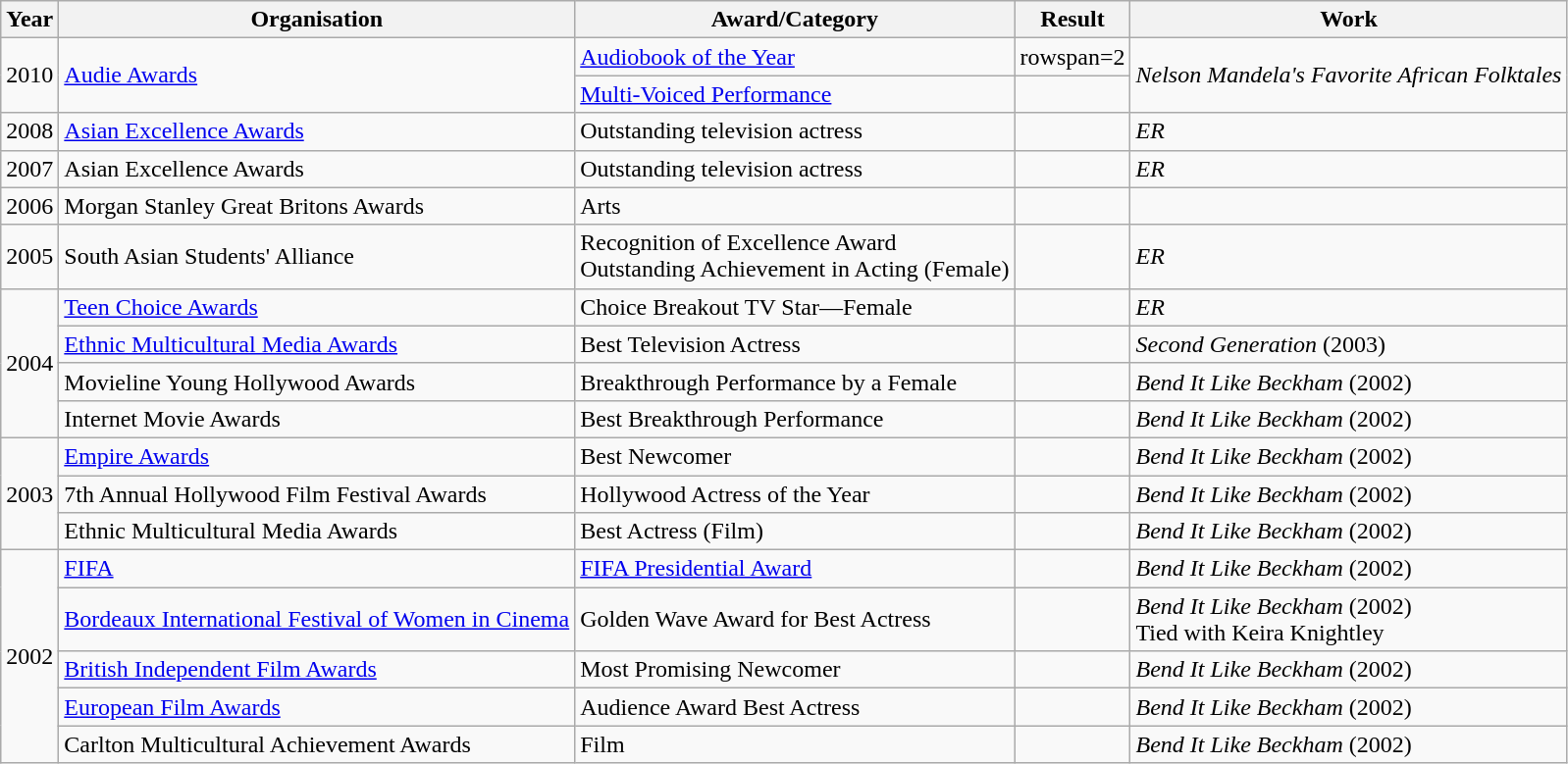<table class="wikitable sortable">
<tr>
<th scope="col">Year</th>
<th scope="col">Organisation</th>
<th scope="col">Award/Category</th>
<th scope="col">Result</th>
<th scope="col">Work</th>
</tr>
<tr>
<td rowspan=2>2010</td>
<td rowspan="2"><a href='#'>Audie Awards</a></td>
<td><a href='#'>Audiobook of the Year</a></td>
<td>rowspan=2 </td>
<td rowspan=2><em>Nelson Mandela's Favorite African Folktales</em></td>
</tr>
<tr>
<td><a href='#'>Multi-Voiced Performance</a></td>
</tr>
<tr>
<td>2008</td>
<td><a href='#'>Asian Excellence Awards</a></td>
<td>Outstanding television actress</td>
<td></td>
<td><em>ER</em></td>
</tr>
<tr>
<td>2007</td>
<td>Asian Excellence Awards</td>
<td>Outstanding television actress</td>
<td></td>
<td><em>ER</em></td>
</tr>
<tr>
<td>2006</td>
<td>Morgan Stanley Great Britons Awards</td>
<td>Arts</td>
<td></td>
<td></td>
</tr>
<tr>
<td>2005</td>
<td>South Asian Students' Alliance</td>
<td>Recognition of Excellence Award<br>Outstanding Achievement in Acting (Female)</td>
<td></td>
<td><em>ER</em></td>
</tr>
<tr>
<td rowspan="4">2004</td>
<td><a href='#'>Teen Choice Awards</a></td>
<td>Choice Breakout TV Star—Female</td>
<td></td>
<td><em>ER</em></td>
</tr>
<tr>
<td><a href='#'>Ethnic Multicultural Media Awards</a></td>
<td>Best Television Actress</td>
<td></td>
<td><em>Second Generation</em> (2003)</td>
</tr>
<tr>
<td>Movieline Young Hollywood Awards</td>
<td>Breakthrough Performance by a Female</td>
<td></td>
<td><em>Bend It Like Beckham</em> (2002)</td>
</tr>
<tr>
<td>Internet Movie Awards</td>
<td>Best Breakthrough Performance</td>
<td></td>
<td><em>Bend It Like Beckham</em> (2002)</td>
</tr>
<tr>
<td rowspan="3">2003</td>
<td><a href='#'>Empire Awards</a></td>
<td>Best Newcomer</td>
<td></td>
<td><em>Bend It Like Beckham</em> (2002)</td>
</tr>
<tr>
<td>7th Annual Hollywood Film Festival Awards</td>
<td>Hollywood Actress of the Year</td>
<td></td>
<td><em>Bend It Like Beckham</em> (2002)</td>
</tr>
<tr>
<td>Ethnic Multicultural Media Awards</td>
<td>Best Actress (Film)</td>
<td></td>
<td><em>Bend It Like Beckham</em> (2002)</td>
</tr>
<tr>
<td rowspan="5">2002</td>
<td><a href='#'>FIFA</a></td>
<td><a href='#'>FIFA Presidential Award</a></td>
<td></td>
<td><em>Bend It Like Beckham</em> (2002)</td>
</tr>
<tr>
<td><a href='#'>Bordeaux International Festival of Women in Cinema</a></td>
<td>Golden Wave Award for Best Actress<br></td>
<td></td>
<td><em>Bend It Like Beckham</em> (2002)<br>Tied with Keira Knightley</td>
</tr>
<tr>
<td><a href='#'>British Independent Film Awards</a></td>
<td>Most Promising Newcomer</td>
<td></td>
<td><em>Bend It Like Beckham</em> (2002)</td>
</tr>
<tr>
<td><a href='#'>European Film Awards</a></td>
<td>Audience Award Best Actress</td>
<td></td>
<td><em>Bend It Like Beckham</em> (2002)</td>
</tr>
<tr>
<td>Carlton Multicultural Achievement Awards</td>
<td>Film</td>
<td></td>
<td><em>Bend It Like Beckham</em> (2002)</td>
</tr>
</table>
